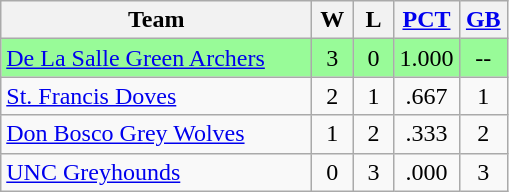<table class="wikitable" style="text-align:center;">
<tr>
<th width=200px>Team</th>
<th width=20px>W</th>
<th width=20px>L</th>
<th width=30px><a href='#'>PCT</a></th>
<th width=25px><a href='#'>GB</a></th>
</tr>
<tr bgcolor=#98fb98>
<td align=left><a href='#'>De La Salle Green Archers</a></td>
<td>3</td>
<td>0</td>
<td>1.000</td>
<td>--</td>
</tr>
<tr>
<td align=left><a href='#'>St. Francis Doves</a></td>
<td>2</td>
<td>1</td>
<td>.667</td>
<td>1</td>
</tr>
<tr>
<td align=left><a href='#'>Don Bosco Grey Wolves</a></td>
<td>1</td>
<td>2</td>
<td>.333</td>
<td>2</td>
</tr>
<tr>
<td align=left><a href='#'>UNC Greyhounds</a></td>
<td>0</td>
<td>3</td>
<td>.000</td>
<td>3</td>
</tr>
</table>
